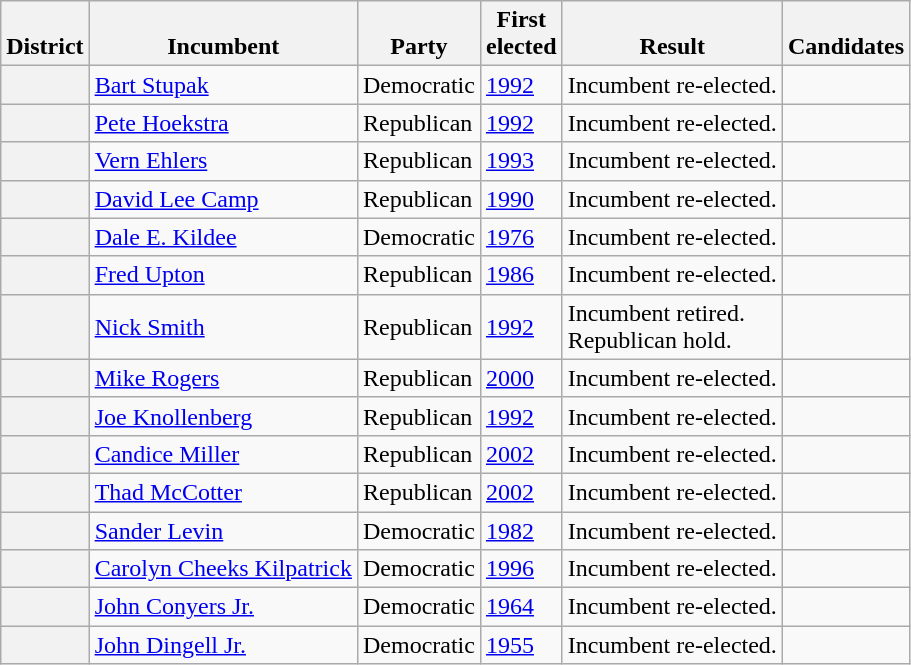<table class=wikitable>
<tr valign=bottom>
<th>District</th>
<th>Incumbent</th>
<th>Party</th>
<th>First<br>elected</th>
<th>Result</th>
<th>Candidates</th>
</tr>
<tr>
<th></th>
<td><a href='#'>Bart Stupak</a></td>
<td>Democratic</td>
<td><a href='#'>1992</a></td>
<td>Incumbent re-elected.</td>
<td nowrap></td>
</tr>
<tr>
<th></th>
<td><a href='#'>Pete Hoekstra</a></td>
<td>Republican</td>
<td><a href='#'>1992</a></td>
<td>Incumbent re-elected.</td>
<td nowrap></td>
</tr>
<tr>
<th></th>
<td><a href='#'>Vern Ehlers</a></td>
<td>Republican</td>
<td><a href='#'>1993 </a></td>
<td>Incumbent re-elected.</td>
<td nowrap></td>
</tr>
<tr>
<th></th>
<td><a href='#'>David Lee Camp</a></td>
<td>Republican</td>
<td><a href='#'>1990</a></td>
<td>Incumbent re-elected.</td>
<td nowrap></td>
</tr>
<tr>
<th></th>
<td><a href='#'>Dale E. Kildee</a></td>
<td>Democratic</td>
<td><a href='#'>1976</a></td>
<td>Incumbent re-elected.</td>
<td nowrap></td>
</tr>
<tr>
<th></th>
<td><a href='#'>Fred Upton</a></td>
<td>Republican</td>
<td><a href='#'>1986</a></td>
<td>Incumbent re-elected.</td>
<td nowrap></td>
</tr>
<tr>
<th></th>
<td><a href='#'>Nick Smith</a></td>
<td>Republican</td>
<td><a href='#'>1992</a></td>
<td>Incumbent retired.<br>Republican hold.</td>
<td nowrap></td>
</tr>
<tr>
<th></th>
<td><a href='#'>Mike Rogers</a></td>
<td>Republican</td>
<td><a href='#'>2000</a></td>
<td>Incumbent re-elected.</td>
<td nowrap></td>
</tr>
<tr>
<th></th>
<td><a href='#'>Joe Knollenberg</a></td>
<td>Republican</td>
<td><a href='#'>1992</a></td>
<td>Incumbent re-elected.</td>
<td nowrap></td>
</tr>
<tr>
<th></th>
<td><a href='#'>Candice Miller</a></td>
<td>Republican</td>
<td><a href='#'>2002</a></td>
<td>Incumbent re-elected.</td>
<td nowrap></td>
</tr>
<tr>
<th></th>
<td><a href='#'>Thad McCotter</a></td>
<td>Republican</td>
<td><a href='#'>2002</a></td>
<td>Incumbent re-elected.</td>
<td nowrap></td>
</tr>
<tr>
<th></th>
<td><a href='#'>Sander Levin</a></td>
<td>Democratic</td>
<td><a href='#'>1982</a></td>
<td>Incumbent re-elected.</td>
<td nowrap></td>
</tr>
<tr>
<th></th>
<td><a href='#'>Carolyn Cheeks Kilpatrick</a></td>
<td>Democratic</td>
<td><a href='#'>1996</a></td>
<td>Incumbent re-elected.</td>
<td nowrap></td>
</tr>
<tr>
<th></th>
<td><a href='#'>John Conyers Jr.</a></td>
<td>Democratic</td>
<td><a href='#'>1964</a></td>
<td>Incumbent re-elected.</td>
<td nowrap></td>
</tr>
<tr>
<th></th>
<td><a href='#'>John Dingell Jr.</a></td>
<td>Democratic</td>
<td><a href='#'>1955 </a></td>
<td>Incumbent re-elected.</td>
<td nowrap></td>
</tr>
</table>
